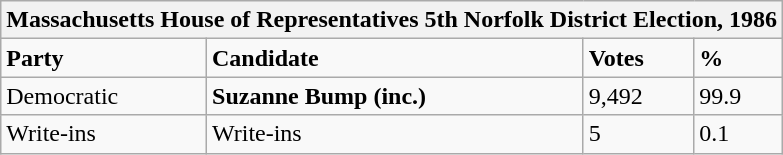<table class="wikitable">
<tr>
<th colspan="4">Massachusetts House of Representatives 5th Norfolk District Election, 1986</th>
</tr>
<tr>
<td><strong>Party</strong></td>
<td><strong>Candidate</strong></td>
<td><strong>Votes</strong></td>
<td><strong>%</strong></td>
</tr>
<tr>
<td>Democratic</td>
<td><strong>Suzanne Bump (inc.)</strong></td>
<td>9,492</td>
<td>99.9</td>
</tr>
<tr>
<td>Write-ins</td>
<td>Write-ins</td>
<td>5</td>
<td>0.1</td>
</tr>
</table>
